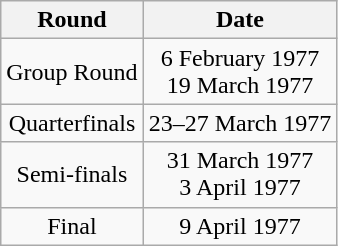<table class="wikitable" style="text-align: center">
<tr>
<th>Round</th>
<th>Date</th>
</tr>
<tr>
<td>Group Round</td>
<td>6 February 1977<br>19 March 1977</td>
</tr>
<tr>
<td>Quarterfinals</td>
<td>23–27 March 1977</td>
</tr>
<tr>
<td>Semi-finals</td>
<td>31 March 1977<br>3 April 1977</td>
</tr>
<tr>
<td>Final</td>
<td>9 April  1977</td>
</tr>
</table>
